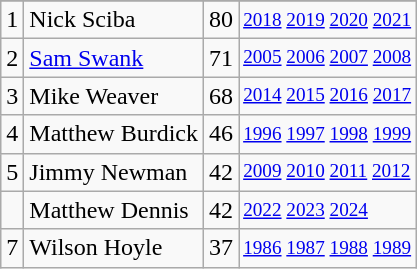<table class="wikitable">
<tr>
</tr>
<tr>
<td>1</td>
<td>Nick Sciba</td>
<td>80</td>
<td style="font-size:80%;"><a href='#'>2018</a> <a href='#'>2019</a> <a href='#'>2020</a> <a href='#'>2021</a></td>
</tr>
<tr>
<td>2</td>
<td><a href='#'>Sam Swank</a></td>
<td>71</td>
<td style="font-size:80%;"><a href='#'>2005</a> <a href='#'>2006</a> <a href='#'>2007</a> <a href='#'>2008</a></td>
</tr>
<tr>
<td>3</td>
<td>Mike Weaver</td>
<td>68</td>
<td style="font-size:80%;"><a href='#'>2014</a> <a href='#'>2015</a> <a href='#'>2016</a> <a href='#'>2017</a></td>
</tr>
<tr>
<td>4</td>
<td>Matthew Burdick</td>
<td>46</td>
<td style="font-size:80%;"><a href='#'>1996</a> <a href='#'>1997</a> <a href='#'>1998</a> <a href='#'>1999</a></td>
</tr>
<tr>
<td>5</td>
<td>Jimmy Newman</td>
<td>42</td>
<td style="font-size:80%;"><a href='#'>2009</a> <a href='#'>2010</a> <a href='#'>2011</a> <a href='#'>2012</a></td>
</tr>
<tr>
<td></td>
<td>Matthew Dennis</td>
<td>42</td>
<td style="font-size:80%;"><a href='#'>2022</a> <a href='#'>2023</a> <a href='#'>2024</a></td>
</tr>
<tr>
<td>7</td>
<td>Wilson Hoyle</td>
<td>37</td>
<td style="font-size:80%;"><a href='#'>1986</a> <a href='#'>1987</a> <a href='#'>1988</a> <a href='#'>1989</a></td>
</tr>
</table>
